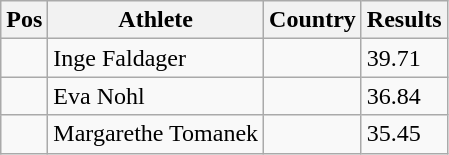<table class="wikitable">
<tr>
<th>Pos</th>
<th>Athlete</th>
<th>Country</th>
<th>Results</th>
</tr>
<tr>
<td align="center"></td>
<td>Inge Faldager</td>
<td></td>
<td>39.71</td>
</tr>
<tr>
<td align="center"></td>
<td>Eva Nohl</td>
<td></td>
<td>36.84</td>
</tr>
<tr>
<td align="center"></td>
<td>Margarethe Tomanek</td>
<td></td>
<td>35.45</td>
</tr>
</table>
